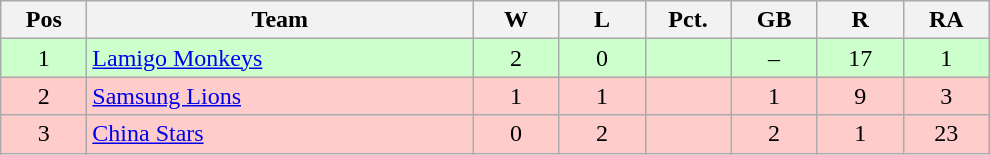<table class="wikitable sortable" style="text-align: center;">
<tr>
<th width=50>Pos</th>
<th width=250>Team</th>
<th width=50>W</th>
<th width=50>L</th>
<th width=50>Pct.</th>
<th width=50>GB</th>
<th width=50>R</th>
<th width=50>RA</th>
</tr>
<tr bgcolor="#ccffcc">
<td>1</td>
<td align=left> <a href='#'>Lamigo Monkeys</a></td>
<td>2</td>
<td>0</td>
<td></td>
<td>–</td>
<td>17</td>
<td>1</td>
</tr>
<tr bgcolor="#ffcccc">
<td>2</td>
<td align=left> <a href='#'>Samsung Lions</a></td>
<td>1</td>
<td>1</td>
<td></td>
<td>1</td>
<td>9</td>
<td>3</td>
</tr>
<tr bgcolor="#ffcccc">
<td>3</td>
<td align=left> <a href='#'>China Stars</a></td>
<td>0</td>
<td>2</td>
<td></td>
<td>2</td>
<td>1</td>
<td>23</td>
</tr>
</table>
